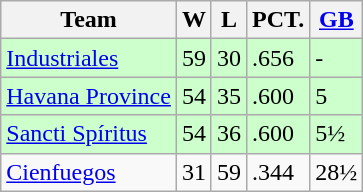<table class="wikitable">
<tr>
<th>Team</th>
<th>W</th>
<th>L</th>
<th>PCT.</th>
<th><a href='#'>GB</a></th>
</tr>
<tr style="background-color:#ccffcc;">
<td style="text-align: left"><a href='#'>Industriales</a></td>
<td>59</td>
<td>30</td>
<td>.656</td>
<td>-</td>
</tr>
<tr style="background-color:#ccffcc;">
<td style="text-align: left"><a href='#'>Havana Province</a></td>
<td>54</td>
<td>35</td>
<td>.600</td>
<td>5</td>
</tr>
<tr style="background-color:#ccffcc;">
<td style="text-align: left"><a href='#'>Sancti Spíritus</a></td>
<td>54</td>
<td>36</td>
<td>.600</td>
<td>5½</td>
</tr>
<tr>
<td style="text-align: left"><a href='#'>Cienfuegos</a></td>
<td>31</td>
<td>59</td>
<td>.344</td>
<td>28½</td>
</tr>
</table>
